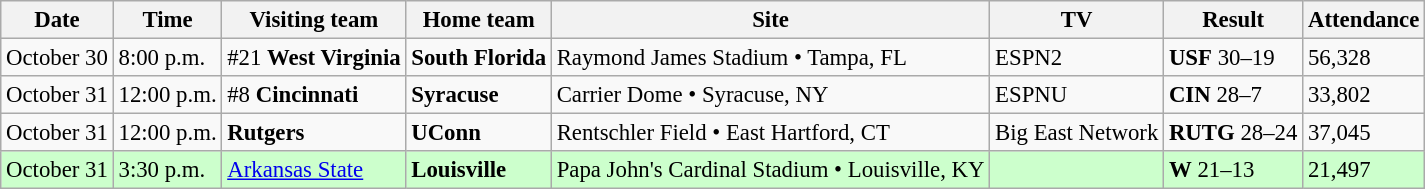<table class="wikitable" style="font-size:95%;">
<tr>
<th>Date</th>
<th>Time</th>
<th>Visiting team</th>
<th>Home team</th>
<th>Site</th>
<th>TV</th>
<th>Result</th>
<th>Attendance</th>
</tr>
<tr bgcolor=>
<td>October 30</td>
<td>8:00 p.m.</td>
<td>#21 <strong>West Virginia</strong></td>
<td><strong>South Florida</strong></td>
<td>Raymond James Stadium • Tampa, FL</td>
<td>ESPN2</td>
<td><strong>USF</strong> 30–19</td>
<td>56,328</td>
</tr>
<tr bgcolor=>
<td>October 31</td>
<td>12:00 p.m.</td>
<td>#8 <strong>Cincinnati</strong></td>
<td><strong>Syracuse</strong></td>
<td>Carrier Dome • Syracuse, NY</td>
<td>ESPNU</td>
<td><strong>CIN</strong> 28–7</td>
<td>33,802</td>
</tr>
<tr bgcolor=>
<td>October 31</td>
<td>12:00 p.m.</td>
<td><strong>Rutgers</strong></td>
<td><strong>UConn</strong></td>
<td>Rentschler Field • East Hartford, CT</td>
<td>Big East Network</td>
<td><strong>RUTG</strong> 28–24</td>
<td>37,045</td>
</tr>
<tr bgcolor=ccffcc>
<td>October 31</td>
<td>3:30 p.m.</td>
<td><a href='#'>Arkansas State</a></td>
<td><strong>Louisville</strong></td>
<td>Papa John's Cardinal Stadium • Louisville, KY</td>
<td></td>
<td><strong>W</strong> 21–13</td>
<td>21,497</td>
</tr>
</table>
